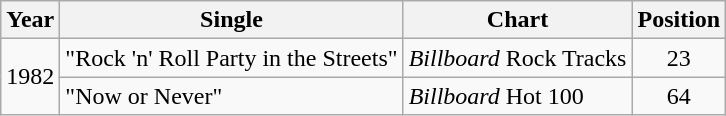<table class="wikitable">
<tr>
<th>Year</th>
<th>Single</th>
<th>Chart</th>
<th>Position</th>
</tr>
<tr>
<td rowspan="2">1982</td>
<td>"Rock 'n' Roll Party in the Streets"</td>
<td rowspan="1"><em>Billboard</em> Rock Tracks</td>
<td align="center">23</td>
</tr>
<tr>
<td>"Now or Never"</td>
<td rowspan="1"><em>Billboard</em> Hot 100</td>
<td align="center">64</td>
</tr>
</table>
